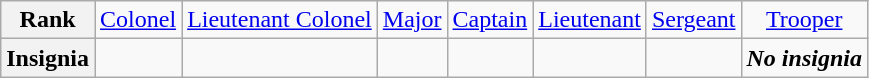<table class="wikitable">
<tr style="text-align:center;">
<th>Rank</th>
<td><a href='#'>Colonel</a></td>
<td><a href='#'>Lieutenant Colonel</a></td>
<td><a href='#'>Major</a></td>
<td><a href='#'>Captain</a></td>
<td><a href='#'>Lieutenant</a></td>
<td><a href='#'>Sergeant</a></td>
<td><a href='#'>Trooper</a></td>
</tr>
<tr style="text-align:center;">
<th>Insignia</th>
<td></td>
<td></td>
<td></td>
<td></td>
<td></td>
<td></td>
<td><strong><em>No insignia</em></strong></td>
</tr>
</table>
